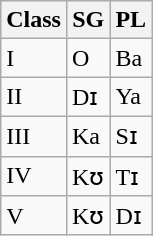<table class="wikitable">
<tr>
<th>Class</th>
<th>SG</th>
<th>PL</th>
</tr>
<tr>
<td>I</td>
<td>O</td>
<td>Ba</td>
</tr>
<tr>
<td>II</td>
<td>Dɪ</td>
<td>Ya</td>
</tr>
<tr>
<td>III</td>
<td>Ka</td>
<td>Sɪ</td>
</tr>
<tr>
<td>IV</td>
<td>Kʊ</td>
<td>Tɪ</td>
</tr>
<tr>
<td>V</td>
<td>Kʊ</td>
<td>Dɪ</td>
</tr>
</table>
